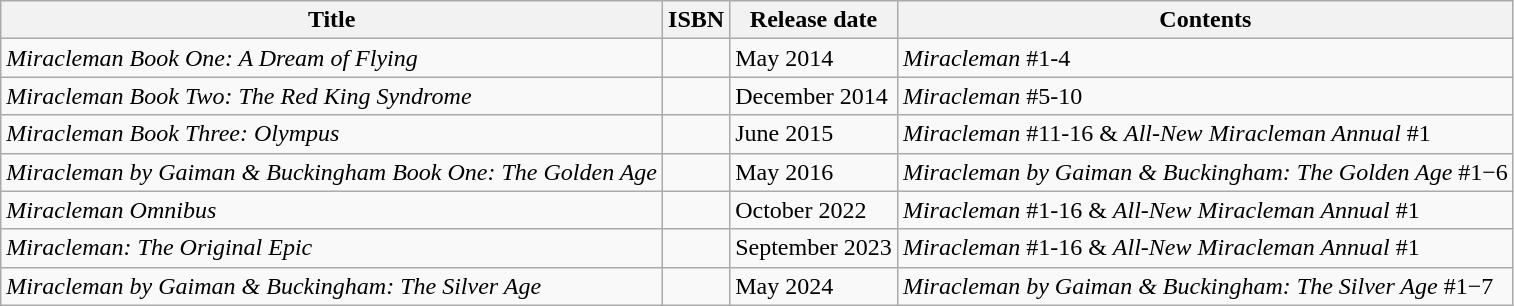<table class="wikitable">
<tr>
<th>Title</th>
<th>ISBN</th>
<th>Release date</th>
<th>Contents</th>
</tr>
<tr>
<td><em>Miracleman Book One: A Dream of Flying</em></td>
<td></td>
<td>May 2014</td>
<td><em>Miracleman</em> #1-4</td>
</tr>
<tr>
<td><em>Miracleman Book Two: The Red King Syndrome</em></td>
<td></td>
<td>December 2014</td>
<td><em>Miracleman</em> #5-10</td>
</tr>
<tr>
<td><em>Miracleman Book Three: Olympus</em></td>
<td></td>
<td>June 2015</td>
<td><em>Miracleman</em> #11-16 & <em>All-New Miracleman Annual</em> #1</td>
</tr>
<tr>
<td><em>Miracleman by Gaiman & Buckingham Book One: The Golden Age</em></td>
<td></td>
<td>May 2016</td>
<td><em>Miracleman by Gaiman & Buckingham: The Golden Age</em> #1−6</td>
</tr>
<tr>
<td><em>Miracleman Omnibus</em></td>
<td></td>
<td>October 2022</td>
<td><em>Miracleman</em> #1-16 & <em>All-New Miracleman Annual</em> #1</td>
</tr>
<tr>
<td><em>Miracleman: The Original Epic</em></td>
<td></td>
<td>September 2023</td>
<td><em>Miracleman</em> #1-16 & <em>All-New Miracleman Annual</em> #1</td>
</tr>
<tr>
<td><em>Miracleman by Gaiman & Buckingham: The Silver Age</em></td>
<td></td>
<td>May 2024</td>
<td><em>Miracleman by Gaiman & Buckingham: The Silver Age</em> #1−7</td>
</tr>
</table>
